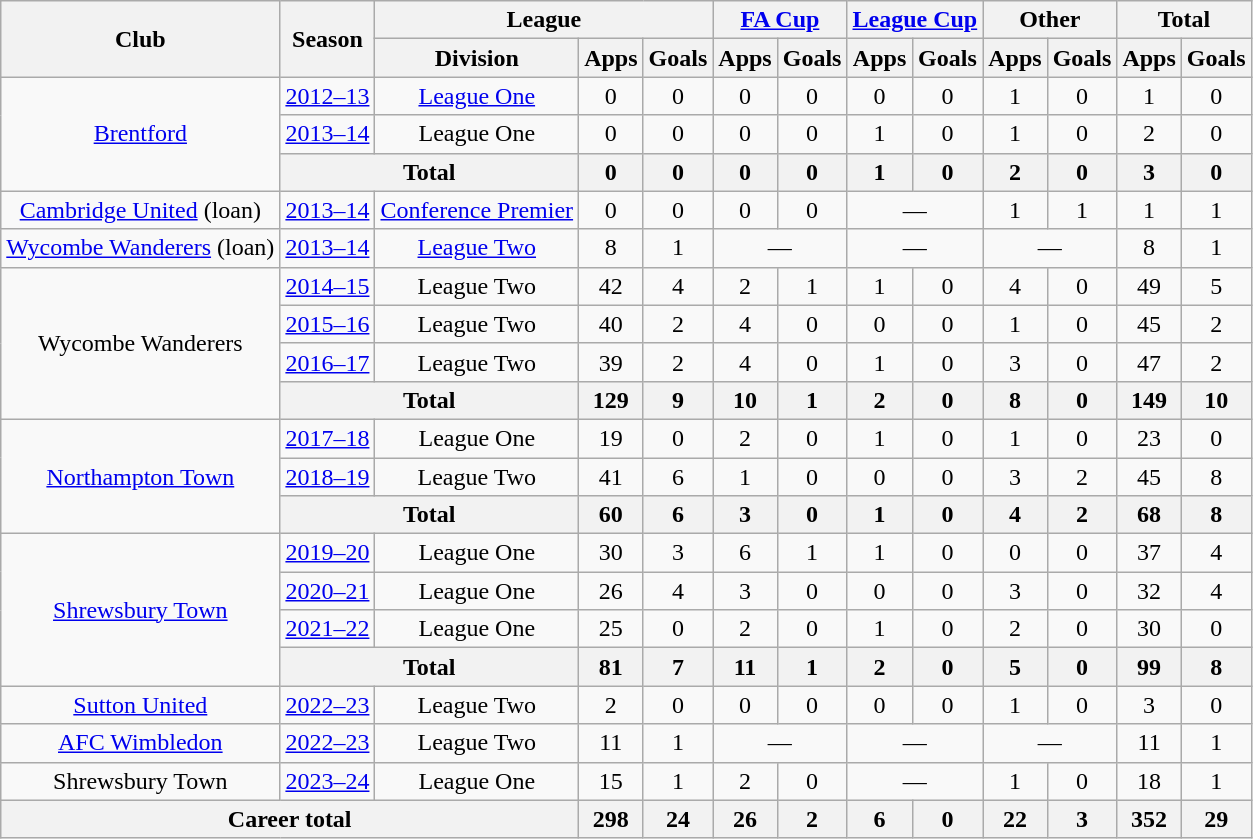<table class="wikitable" style="text-align:center">
<tr>
<th rowspan="2">Club</th>
<th rowspan="2">Season</th>
<th colspan="3">League</th>
<th colspan="2"><a href='#'>FA Cup</a></th>
<th colspan="2"><a href='#'>League Cup</a></th>
<th colspan="2">Other</th>
<th colspan="2">Total</th>
</tr>
<tr>
<th>Division</th>
<th>Apps</th>
<th>Goals</th>
<th>Apps</th>
<th>Goals</th>
<th>Apps</th>
<th>Goals</th>
<th>Apps</th>
<th>Goals</th>
<th>Apps</th>
<th>Goals</th>
</tr>
<tr>
<td rowspan="3"><a href='#'>Brentford</a></td>
<td><a href='#'>2012–13</a></td>
<td><a href='#'>League One</a></td>
<td>0</td>
<td>0</td>
<td>0</td>
<td>0</td>
<td>0</td>
<td>0</td>
<td>1</td>
<td>0</td>
<td>1</td>
<td>0</td>
</tr>
<tr>
<td><a href='#'>2013–14</a></td>
<td>League One</td>
<td>0</td>
<td>0</td>
<td>0</td>
<td>0</td>
<td>1</td>
<td>0</td>
<td>1</td>
<td>0</td>
<td>2</td>
<td>0</td>
</tr>
<tr>
<th colspan="2">Total</th>
<th>0</th>
<th>0</th>
<th>0</th>
<th>0</th>
<th>1</th>
<th>0</th>
<th>2</th>
<th>0</th>
<th>3</th>
<th>0</th>
</tr>
<tr>
<td><a href='#'>Cambridge United</a> (loan)</td>
<td><a href='#'>2013–14</a></td>
<td><a href='#'>Conference Premier</a></td>
<td>0</td>
<td>0</td>
<td>0</td>
<td>0</td>
<td colspan="2">—</td>
<td>1</td>
<td>1</td>
<td>1</td>
<td>1</td>
</tr>
<tr>
<td><a href='#'>Wycombe Wanderers</a> (loan)</td>
<td><a href='#'>2013–14</a></td>
<td><a href='#'>League Two</a></td>
<td>8</td>
<td>1</td>
<td colspan="2">—</td>
<td colspan="2">—</td>
<td colspan="2">—</td>
<td>8</td>
<td>1</td>
</tr>
<tr>
<td rowspan="4">Wycombe Wanderers</td>
<td><a href='#'>2014–15</a></td>
<td>League Two</td>
<td>42</td>
<td>4</td>
<td>2</td>
<td>1</td>
<td>1</td>
<td>0</td>
<td>4</td>
<td>0</td>
<td>49</td>
<td>5</td>
</tr>
<tr>
<td><a href='#'>2015–16</a></td>
<td>League Two</td>
<td>40</td>
<td>2</td>
<td>4</td>
<td>0</td>
<td>0</td>
<td>0</td>
<td>1</td>
<td>0</td>
<td>45</td>
<td>2</td>
</tr>
<tr>
<td><a href='#'>2016–17</a></td>
<td>League Two</td>
<td>39</td>
<td>2</td>
<td>4</td>
<td>0</td>
<td>1</td>
<td>0</td>
<td>3</td>
<td>0</td>
<td>47</td>
<td>2</td>
</tr>
<tr>
<th colspan="2">Total</th>
<th>129</th>
<th>9</th>
<th>10</th>
<th>1</th>
<th>2</th>
<th>0</th>
<th>8</th>
<th>0</th>
<th>149</th>
<th>10</th>
</tr>
<tr>
<td rowspan="3"><a href='#'>Northampton Town</a></td>
<td><a href='#'>2017–18</a></td>
<td>League One</td>
<td>19</td>
<td>0</td>
<td>2</td>
<td>0</td>
<td>1</td>
<td>0</td>
<td>1</td>
<td>0</td>
<td>23</td>
<td>0</td>
</tr>
<tr>
<td><a href='#'>2018–19</a></td>
<td>League Two</td>
<td>41</td>
<td>6</td>
<td>1</td>
<td>0</td>
<td>0</td>
<td>0</td>
<td>3</td>
<td>2</td>
<td>45</td>
<td>8</td>
</tr>
<tr>
<th colspan="2">Total</th>
<th>60</th>
<th>6</th>
<th>3</th>
<th>0</th>
<th>1</th>
<th>0</th>
<th>4</th>
<th>2</th>
<th>68</th>
<th>8</th>
</tr>
<tr>
<td rowspan="4"><a href='#'>Shrewsbury Town</a></td>
<td><a href='#'>2019–20</a></td>
<td>League One</td>
<td>30</td>
<td>3</td>
<td>6</td>
<td>1</td>
<td>1</td>
<td>0</td>
<td>0</td>
<td>0</td>
<td>37</td>
<td>4</td>
</tr>
<tr>
<td><a href='#'>2020–21</a></td>
<td>League One</td>
<td>26</td>
<td>4</td>
<td>3</td>
<td>0</td>
<td>0</td>
<td>0</td>
<td>3</td>
<td>0</td>
<td>32</td>
<td>4</td>
</tr>
<tr>
<td><a href='#'>2021–22</a></td>
<td>League One</td>
<td>25</td>
<td>0</td>
<td>2</td>
<td>0</td>
<td>1</td>
<td>0</td>
<td>2</td>
<td>0</td>
<td>30</td>
<td>0</td>
</tr>
<tr>
<th colspan="2">Total</th>
<th>81</th>
<th>7</th>
<th>11</th>
<th>1</th>
<th>2</th>
<th>0</th>
<th>5</th>
<th>0</th>
<th>99</th>
<th>8</th>
</tr>
<tr>
<td><a href='#'>Sutton United</a></td>
<td><a href='#'>2022–23</a></td>
<td>League Two</td>
<td>2</td>
<td>0</td>
<td>0</td>
<td>0</td>
<td>0</td>
<td>0</td>
<td>1</td>
<td>0</td>
<td>3</td>
<td>0</td>
</tr>
<tr>
<td><a href='#'>AFC Wimbledon</a></td>
<td><a href='#'>2022–23</a></td>
<td>League Two</td>
<td>11</td>
<td>1</td>
<td colspan="2">—</td>
<td colspan="2">—</td>
<td colspan="2">—</td>
<td>11</td>
<td>1</td>
</tr>
<tr>
<td>Shrewsbury Town</td>
<td><a href='#'>2023–24</a></td>
<td>League One</td>
<td>15</td>
<td>1</td>
<td>2</td>
<td>0</td>
<td colspan="2">—</td>
<td>1</td>
<td>0</td>
<td>18</td>
<td>1</td>
</tr>
<tr>
<th colspan="3">Career total</th>
<th>298</th>
<th>24</th>
<th>26</th>
<th>2</th>
<th>6</th>
<th>0</th>
<th>22</th>
<th>3</th>
<th>352</th>
<th>29</th>
</tr>
</table>
